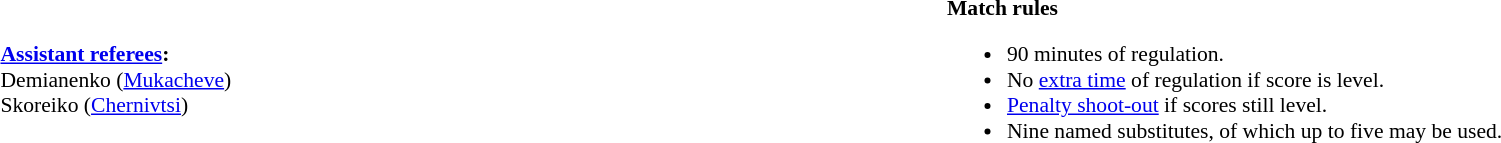<table width=100% style="font-size:90%">
<tr>
<td><br><strong><a href='#'>Assistant referees</a>:</strong>
<br>Demianenko (<a href='#'>Mukacheve</a>)
<br>Skoreiko (<a href='#'>Chernivtsi</a>)</td>
<td style="width:50%; vertical-align:top;"><br><strong>Match rules</strong><ul><li>90 minutes of regulation.</li><li>No <a href='#'>extra time</a> of regulation if score is level.</li><li><a href='#'>Penalty shoot-out</a> if scores still level.</li><li>Nine named substitutes, of which up to five may be used.</li></ul></td>
</tr>
</table>
